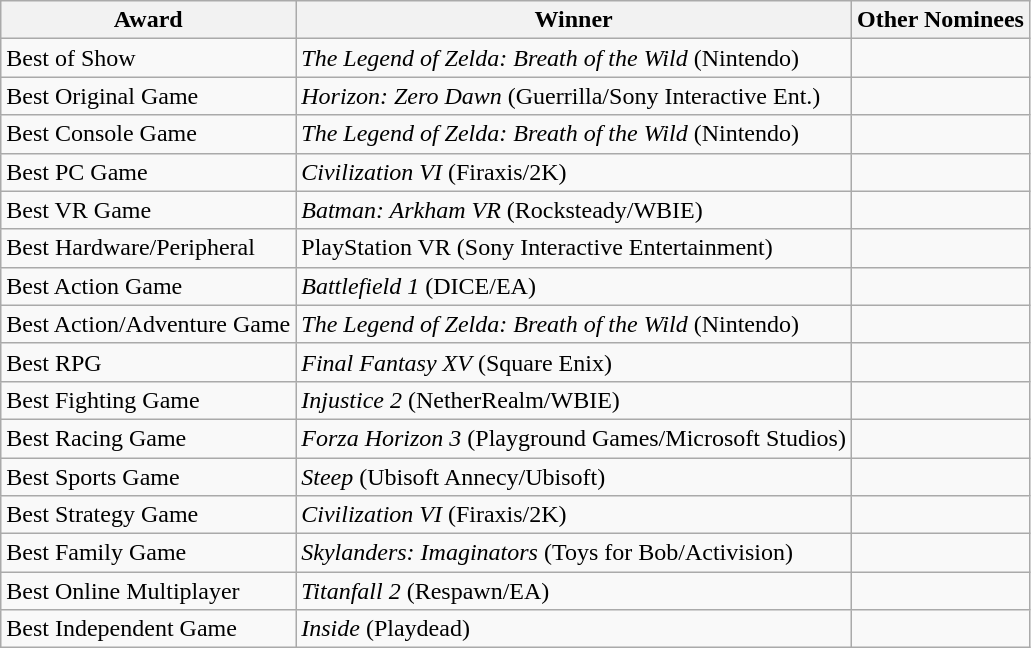<table class="wikitable">
<tr>
<th>Award</th>
<th>Winner</th>
<th>Other Nominees</th>
</tr>
<tr>
<td>Best of Show</td>
<td><em>The Legend of Zelda: Breath of the Wild</em> (Nintendo)</td>
<td></td>
</tr>
<tr>
<td>Best Original Game</td>
<td><em>Horizon: Zero Dawn</em> (Guerrilla/Sony Interactive Ent.)</td>
<td></td>
</tr>
<tr>
<td>Best Console Game</td>
<td><em>The Legend of Zelda: Breath of the Wild</em> (Nintendo)</td>
<td></td>
</tr>
<tr>
<td>Best PC Game</td>
<td><em>Civilization VI</em> (Firaxis/2K)</td>
<td></td>
</tr>
<tr>
<td>Best VR Game</td>
<td><em>Batman: Arkham VR</em> (Rocksteady/WBIE)</td>
<td></td>
</tr>
<tr>
<td>Best Hardware/Peripheral</td>
<td>PlayStation VR (Sony Interactive Entertainment)</td>
<td></td>
</tr>
<tr>
<td>Best Action Game</td>
<td><em>Battlefield 1</em> (DICE/EA)</td>
<td></td>
</tr>
<tr>
<td>Best Action/Adventure Game</td>
<td><em>The Legend of Zelda: Breath of the Wild</em> (Nintendo)</td>
<td></td>
</tr>
<tr>
<td>Best RPG</td>
<td><em>Final Fantasy XV</em> (Square Enix)</td>
<td></td>
</tr>
<tr>
<td>Best Fighting Game</td>
<td><em>Injustice 2</em> (NetherRealm/WBIE)</td>
<td></td>
</tr>
<tr>
<td>Best Racing Game</td>
<td><em>Forza Horizon 3</em> (Playground Games/Microsoft Studios)</td>
<td></td>
</tr>
<tr>
<td>Best Sports Game</td>
<td><em>Steep</em> (Ubisoft Annecy/Ubisoft)</td>
<td></td>
</tr>
<tr>
<td>Best Strategy Game</td>
<td><em>Civilization VI</em> (Firaxis/2K)</td>
<td></td>
</tr>
<tr>
<td>Best Family Game</td>
<td><em>Skylanders: Imaginators</em> (Toys for Bob/Activision)</td>
<td></td>
</tr>
<tr>
<td>Best Online Multiplayer</td>
<td><em>Titanfall 2</em> (Respawn/EA)</td>
<td></td>
</tr>
<tr>
<td>Best Independent Game</td>
<td><em>Inside</em> (Playdead)</td>
<td></td>
</tr>
</table>
